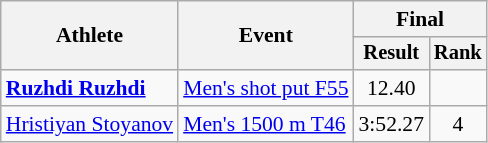<table class="wikitable" style="font-size:90%">
<tr>
<th rowspan="2">Athlete</th>
<th rowspan="2">Event</th>
<th colspan="2">Final</th>
</tr>
<tr style="font-size:95%">
<th>Result</th>
<th>Rank</th>
</tr>
<tr align=center>
<td align=left><strong><a href='#'>Ruzhdi Ruzhdi</a></strong></td>
<td align=left><a href='#'>Men's shot put F55</a></td>
<td>12.40</td>
<td></td>
</tr>
<tr align=center>
<td align=left><a href='#'>Hristiyan Stoyanov</a></td>
<td align=left><a href='#'>Men's 1500 m T46</a></td>
<td>3:52.27</td>
<td>4</td>
</tr>
</table>
